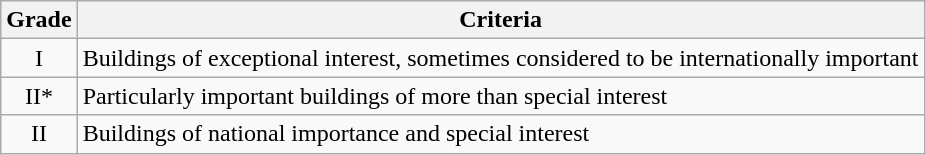<table class="wikitable">
<tr>
<th>Grade</th>
<th>Criteria</th>
</tr>
<tr>
<td align="center" >I</td>
<td>Buildings of exceptional interest, sometimes considered to be internationally important</td>
</tr>
<tr>
<td align="center" >II*</td>
<td>Particularly important buildings of more than special interest</td>
</tr>
<tr>
<td align="center" >II</td>
<td>Buildings of national importance and special interest</td>
</tr>
</table>
